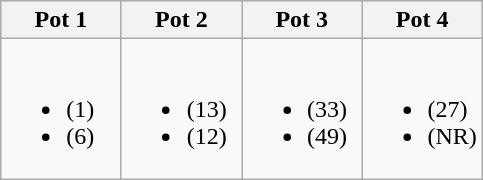<table class="wikitable">
<tr>
<th width=25%>Pot 1</th>
<th width=25%>Pot 2</th>
<th width=25%>Pot 3</th>
<th width=25%>Pot 4</th>
</tr>
<tr style="vertical-align: top;">
<td><br><ul><li> (1)</li><li> (6)</li></ul></td>
<td><br><ul><li> (13)</li><li> (12)</li></ul></td>
<td><br><ul><li> (33)</li><li> (49)</li></ul></td>
<td><br><ul><li> (27)</li><li> (NR)</li></ul></td>
</tr>
</table>
